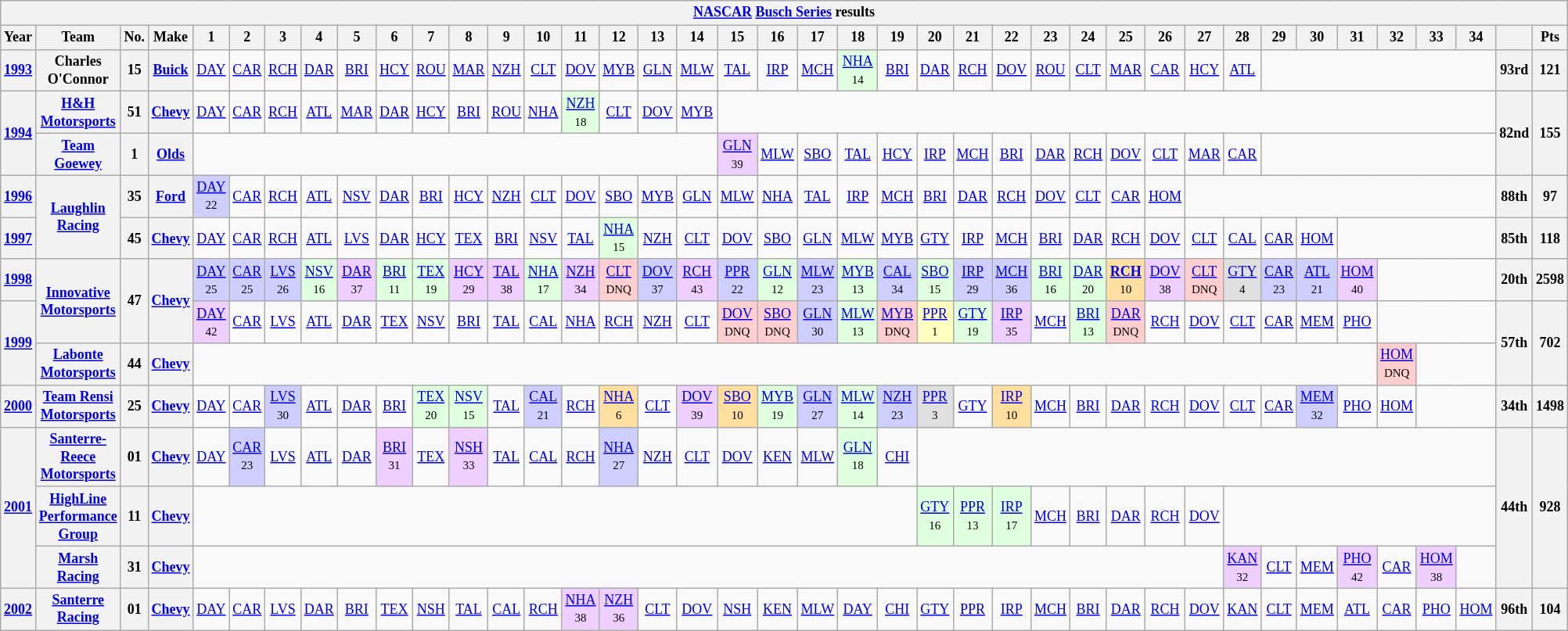<table class="wikitable" style="text-align:center; font-size:75%">
<tr>
<th colspan=40><a href='#'>NASCAR</a> <a href='#'>Busch Series</a> results</th>
</tr>
<tr>
<th>Year</th>
<th>Team</th>
<th>No.</th>
<th>Make</th>
<th>1</th>
<th>2</th>
<th>3</th>
<th>4</th>
<th>5</th>
<th>6</th>
<th>7</th>
<th>8</th>
<th>9</th>
<th>10</th>
<th>11</th>
<th>12</th>
<th>13</th>
<th>14</th>
<th>15</th>
<th>16</th>
<th>17</th>
<th>18</th>
<th>19</th>
<th>20</th>
<th>21</th>
<th>22</th>
<th>23</th>
<th>24</th>
<th>25</th>
<th>26</th>
<th>27</th>
<th>28</th>
<th>29</th>
<th>30</th>
<th>31</th>
<th>32</th>
<th>33</th>
<th>34</th>
<th></th>
<th>Pts</th>
</tr>
<tr>
<th><a href='#'>1993</a></th>
<th>Charles O'Connor</th>
<th>15</th>
<th><a href='#'>Buick</a></th>
<td><a href='#'>DAY</a></td>
<td><a href='#'>CAR</a></td>
<td><a href='#'>RCH</a></td>
<td><a href='#'>DAR</a></td>
<td><a href='#'>BRI</a></td>
<td><a href='#'>HCY</a></td>
<td><a href='#'>ROU</a></td>
<td><a href='#'>MAR</a></td>
<td><a href='#'>NZH</a></td>
<td><a href='#'>CLT</a></td>
<td><a href='#'>DOV</a></td>
<td><a href='#'>MYB</a></td>
<td><a href='#'>GLN</a></td>
<td><a href='#'>MLW</a></td>
<td><a href='#'>TAL</a></td>
<td><a href='#'>IRP</a></td>
<td><a href='#'>MCH</a></td>
<td style="background:#DFFFDF;"><a href='#'>NHA</a><br><small>14</small></td>
<td><a href='#'>BRI</a></td>
<td><a href='#'>DAR</a></td>
<td><a href='#'>RCH</a></td>
<td><a href='#'>DOV</a></td>
<td><a href='#'>ROU</a></td>
<td><a href='#'>CLT</a></td>
<td><a href='#'>MAR</a></td>
<td><a href='#'>CAR</a></td>
<td><a href='#'>HCY</a></td>
<td><a href='#'>ATL</a></td>
<td colspan=6></td>
<th>93rd</th>
<th>121</th>
</tr>
<tr>
<th rowspan=2><a href='#'>1994</a></th>
<th><a href='#'>H&H Motorsports</a></th>
<th>51</th>
<th><a href='#'>Chevy</a></th>
<td><a href='#'>DAY</a></td>
<td><a href='#'>CAR</a></td>
<td><a href='#'>RCH</a></td>
<td><a href='#'>ATL</a></td>
<td><a href='#'>MAR</a></td>
<td><a href='#'>DAR</a></td>
<td><a href='#'>HCY</a></td>
<td><a href='#'>BRI</a></td>
<td><a href='#'>ROU</a></td>
<td><a href='#'>NHA</a></td>
<td style="background:#DFFFDF;"><a href='#'>NZH</a><br><small>18</small></td>
<td><a href='#'>CLT</a></td>
<td><a href='#'>DOV</a></td>
<td><a href='#'>MYB</a></td>
<td colspan=20></td>
<th rowspan=2>82nd</th>
<th rowspan=2>155</th>
</tr>
<tr>
<th><a href='#'>Team Goewey</a></th>
<th>1</th>
<th><a href='#'>Olds</a></th>
<td colspan=14></td>
<td style="background:#EFCFFF;"><a href='#'>GLN</a><br><small>39</small></td>
<td><a href='#'>MLW</a></td>
<td><a href='#'>SBO</a></td>
<td><a href='#'>TAL</a></td>
<td><a href='#'>HCY</a></td>
<td><a href='#'>IRP</a></td>
<td><a href='#'>MCH</a></td>
<td><a href='#'>BRI</a></td>
<td><a href='#'>DAR</a></td>
<td><a href='#'>RCH</a></td>
<td><a href='#'>DOV</a></td>
<td><a href='#'>CLT</a></td>
<td><a href='#'>MAR</a></td>
<td><a href='#'>CAR</a></td>
<td colspan=6></td>
</tr>
<tr>
<th><a href='#'>1996</a></th>
<th rowspan=2><a href='#'>Laughlin Racing</a></th>
<th>35</th>
<th><a href='#'>Ford</a></th>
<td style="background:#CFCFFF;"><a href='#'>DAY</a><br><small>22</small></td>
<td><a href='#'>CAR</a></td>
<td><a href='#'>RCH</a></td>
<td><a href='#'>ATL</a></td>
<td><a href='#'>NSV</a></td>
<td><a href='#'>DAR</a></td>
<td><a href='#'>BRI</a></td>
<td><a href='#'>HCY</a></td>
<td><a href='#'>NZH</a></td>
<td><a href='#'>CLT</a></td>
<td><a href='#'>DOV</a></td>
<td><a href='#'>SBO</a></td>
<td><a href='#'>MYB</a></td>
<td><a href='#'>GLN</a></td>
<td><a href='#'>MLW</a></td>
<td><a href='#'>NHA</a></td>
<td><a href='#'>TAL</a></td>
<td><a href='#'>IRP</a></td>
<td><a href='#'>MCH</a></td>
<td><a href='#'>BRI</a></td>
<td><a href='#'>DAR</a></td>
<td><a href='#'>RCH</a></td>
<td><a href='#'>DOV</a></td>
<td><a href='#'>CLT</a></td>
<td><a href='#'>CAR</a></td>
<td><a href='#'>HOM</a></td>
<td colspan=8></td>
<th>88th</th>
<th>97</th>
</tr>
<tr>
<th><a href='#'>1997</a></th>
<th>45</th>
<th><a href='#'>Chevy</a></th>
<td><a href='#'>DAY</a></td>
<td><a href='#'>CAR</a></td>
<td><a href='#'>RCH</a></td>
<td><a href='#'>ATL</a></td>
<td><a href='#'>LVS</a></td>
<td><a href='#'>DAR</a></td>
<td><a href='#'>HCY</a></td>
<td><a href='#'>TEX</a></td>
<td><a href='#'>BRI</a></td>
<td><a href='#'>NSV</a></td>
<td><a href='#'>TAL</a></td>
<td style="background:#DFFFDF;"><a href='#'>NHA</a><br><small>15</small></td>
<td><a href='#'>NZH</a></td>
<td><a href='#'>CLT</a></td>
<td><a href='#'>DOV</a></td>
<td><a href='#'>SBO</a></td>
<td><a href='#'>GLN</a></td>
<td><a href='#'>MLW</a></td>
<td><a href='#'>MYB</a></td>
<td><a href='#'>GTY</a></td>
<td><a href='#'>IRP</a></td>
<td><a href='#'>MCH</a></td>
<td><a href='#'>BRI</a></td>
<td><a href='#'>DAR</a></td>
<td><a href='#'>RCH</a></td>
<td><a href='#'>DOV</a></td>
<td><a href='#'>CLT</a></td>
<td><a href='#'>CAL</a></td>
<td><a href='#'>CAR</a></td>
<td><a href='#'>HOM</a></td>
<td colspan=4></td>
<th>85th</th>
<th>118</th>
</tr>
<tr>
<th><a href='#'>1998</a></th>
<th rowspan=2><a href='#'>Innovative Motorsports</a></th>
<th rowspan=2>47</th>
<th rowspan=2><a href='#'>Chevy</a></th>
<td style="background:#CFCFFF;"><a href='#'>DAY</a><br><small>25</small></td>
<td style="background:#CFCFFF;"><a href='#'>CAR</a><br><small>25</small></td>
<td style="background:#CFCFFF;"><a href='#'>LVS</a><br><small>26</small></td>
<td style="background:#DFFFDF;"><a href='#'>NSV</a><br><small>16</small></td>
<td style="background:#EFCFFF;"><a href='#'>DAR</a><br><small>37</small></td>
<td style="background:#DFFFDF;"><a href='#'>BRI</a><br><small>11</small></td>
<td style="background:#DFFFDF;"><a href='#'>TEX</a><br><small>19</small></td>
<td style="background:#EFCFFF;"><a href='#'>HCY</a><br><small>29</small></td>
<td style="background:#EFCFFF;"><a href='#'>TAL</a><br><small>38</small></td>
<td style="background:#DFFFDF;"><a href='#'>NHA</a><br><small>17</small></td>
<td style="background:#EFCFFF;"><a href='#'>NZH</a><br><small>34</small></td>
<td style="background:#FFCFCF;"><a href='#'>CLT</a><br><small>DNQ</small></td>
<td style="background:#CFCFFF;"><a href='#'>DOV</a><br><small>37</small></td>
<td style="background:#EFCFFF;"><a href='#'>RCH</a><br><small>43</small></td>
<td style="background:#CFCFFF;"><a href='#'>PPR</a><br><small>22</small></td>
<td style="background:#DFFFDF;"><a href='#'>GLN</a><br><small>12</small></td>
<td style="background:#CFCFFF;"><a href='#'>MLW</a><br><small>23</small></td>
<td style="background:#DFFFDF;"><a href='#'>MYB</a><br><small>13</small></td>
<td style="background:#CFCFFF;"><a href='#'>CAL</a><br><small>34</small></td>
<td style="background:#DFFFDF;"><a href='#'>SBO</a><br><small>15</small></td>
<td style="background:#CFCFFF;"><a href='#'>IRP</a><br><small>29</small></td>
<td style="background:#CFCFFF;"><a href='#'>MCH</a><br><small>36</small></td>
<td style="background:#DFFFDF;"><a href='#'>BRI</a><br><small>16</small></td>
<td style="background:#DFFFDF;"><a href='#'>DAR</a><br><small>20</small></td>
<td style="background:#FFDF9F;"><strong><a href='#'>RCH</a></strong><br><small>10</small></td>
<td style="background:#EFCFFF;"><a href='#'>DOV</a><br><small>38</small></td>
<td style="background:#FFCFCF;"><a href='#'>CLT</a><br><small>DNQ</small></td>
<td style="background:#DFDFDF;"><a href='#'>GTY</a><br><small>4</small></td>
<td style="background:#CFCFFF;"><a href='#'>CAR</a><br><small>23</small></td>
<td style="background:#CFCFFF;"><a href='#'>ATL</a><br><small>21</small></td>
<td style="background:#EFCFFF;"><a href='#'>HOM</a><br><small>40</small></td>
<td colspan=3></td>
<th>20th</th>
<th>2598</th>
</tr>
<tr>
<th rowspan=2><a href='#'>1999</a></th>
<td style="background:#EFCFFF;"><a href='#'>DAY</a><br><small>42</small></td>
<td><a href='#'>CAR</a></td>
<td><a href='#'>LVS</a></td>
<td><a href='#'>ATL</a></td>
<td><a href='#'>DAR</a></td>
<td><a href='#'>TEX</a></td>
<td><a href='#'>NSV</a></td>
<td><a href='#'>BRI</a></td>
<td><a href='#'>TAL</a></td>
<td><a href='#'>CAL</a></td>
<td><a href='#'>NHA</a></td>
<td><a href='#'>RCH</a></td>
<td><a href='#'>NZH</a></td>
<td><a href='#'>CLT</a></td>
<td style="background:#FFCFCF;"><a href='#'>DOV</a><br><small>DNQ</small></td>
<td style="background:#FFCFCF;"><a href='#'>SBO</a><br><small>DNQ</small></td>
<td style="background:#CFCFFF;"><a href='#'>GLN</a><br><small>30</small></td>
<td style="background:#DFFFDF;"><a href='#'>MLW</a><br><small>13</small></td>
<td style="background:#FFCFCF;"><a href='#'>MYB</a><br><small>DNQ</small></td>
<td style="background:#FFFFBF;"><a href='#'>PPR</a><br><small>1</small></td>
<td style="background:#DFFFDF;"><a href='#'>GTY</a><br><small>19</small></td>
<td style="background:#EFCFFF;"><a href='#'>IRP</a><br><small>35</small></td>
<td><a href='#'>MCH</a></td>
<td style="background:#DFFFDF;"><a href='#'>BRI</a><br><small>13</small></td>
<td style="background:#FFCFCF;"><a href='#'>DAR</a><br><small>DNQ</small></td>
<td><a href='#'>RCH</a></td>
<td><a href='#'>DOV</a></td>
<td><a href='#'>CLT</a></td>
<td><a href='#'>CAR</a></td>
<td><a href='#'>MEM</a></td>
<td><a href='#'>PHO</a></td>
<td colspan=3></td>
<th rowspan=2>57th</th>
<th rowspan=2>702</th>
</tr>
<tr>
<th><a href='#'>Labonte Motorsports</a></th>
<th>44</th>
<th><a href='#'>Chevy</a></th>
<td colspan=31></td>
<td style="background:#FFCFCF;"><a href='#'>HOM</a><br><small>DNQ</small></td>
<td colspan=2></td>
</tr>
<tr>
<th><a href='#'>2000</a></th>
<th><a href='#'>Team Rensi Motorsports</a></th>
<th>25</th>
<th><a href='#'>Chevy</a></th>
<td><a href='#'>DAY</a></td>
<td><a href='#'>CAR</a></td>
<td style="background:#CFCFFF;"><a href='#'>LVS</a><br><small>30</small></td>
<td><a href='#'>ATL</a></td>
<td><a href='#'>DAR</a></td>
<td><a href='#'>BRI</a></td>
<td style="background:#DFFFDF;"><a href='#'>TEX</a><br><small>20</small></td>
<td style="background:#DFFFDF;"><a href='#'>NSV</a><br><small>15</small></td>
<td><a href='#'>TAL</a></td>
<td style="background:#CFCFFF;"><a href='#'>CAL</a><br><small>21</small></td>
<td><a href='#'>RCH</a></td>
<td style="background:#FFDF9F;"><a href='#'>NHA</a><br><small>6</small></td>
<td><a href='#'>CLT</a></td>
<td style="background:#EFCFFF;"><a href='#'>DOV</a><br><small>39</small></td>
<td style="background:#FFDF9F;"><a href='#'>SBO</a><br><small>10</small></td>
<td style="background:#DFFFDF;"><a href='#'>MYB</a><br><small>19</small></td>
<td style="background:#CFCFFF;"><a href='#'>GLN</a><br><small>27</small></td>
<td style="background:#DFFFDF;"><a href='#'>MLW</a><br><small>14</small></td>
<td style="background:#CFCFFF;"><a href='#'>NZH</a><br><small>23</small></td>
<td style="background:#DFDFDF;"><a href='#'>PPR</a><br><small>3</small></td>
<td><a href='#'>GTY</a></td>
<td style="background:#FFDF9F;"><a href='#'>IRP</a><br><small>10</small></td>
<td><a href='#'>MCH</a></td>
<td><a href='#'>BRI</a></td>
<td><a href='#'>DAR</a></td>
<td><a href='#'>RCH</a></td>
<td><a href='#'>DOV</a></td>
<td><a href='#'>CLT</a></td>
<td><a href='#'>CAR</a></td>
<td style="background:#CFCFFF;"><a href='#'>MEM</a><br><small>32</small></td>
<td><a href='#'>PHO</a></td>
<td><a href='#'>HOM</a></td>
<td colspan=2></td>
<th>34th</th>
<th>1498</th>
</tr>
<tr>
<th rowspan=3><a href='#'>2001</a></th>
<th><a href='#'>Santerre-Reece Motorsports</a></th>
<th>01</th>
<th><a href='#'>Chevy</a></th>
<td><a href='#'>DAY</a></td>
<td style="background:#CFCFFF;"><a href='#'>CAR</a><br><small>23</small></td>
<td><a href='#'>LVS</a></td>
<td><a href='#'>ATL</a></td>
<td><a href='#'>DAR</a></td>
<td style="background:#EFCFFF;"><a href='#'>BRI</a><br><small>31</small></td>
<td><a href='#'>TEX</a></td>
<td style="background:#EFCFFF;"><a href='#'>NSH</a><br><small>33</small></td>
<td><a href='#'>TAL</a></td>
<td><a href='#'>CAL</a></td>
<td><a href='#'>RCH</a></td>
<td style="background:#CFCFFF;"><a href='#'>NHA</a><br><small>27</small></td>
<td><a href='#'>NZH</a></td>
<td><a href='#'>CLT</a></td>
<td><a href='#'>DOV</a></td>
<td><a href='#'>KEN</a></td>
<td><a href='#'>MLW</a></td>
<td style="background:#DFFFDF;"><a href='#'>GLN</a><br><small>18</small></td>
<td><a href='#'>CHI</a></td>
<td colspan=15></td>
<th rowspan=3>44th</th>
<th rowspan=3>928</th>
</tr>
<tr>
<th><a href='#'>HighLine Performance Group</a></th>
<th>11</th>
<th><a href='#'>Chevy</a></th>
<td colspan=19></td>
<td style="background:#DFFFDF;"><a href='#'>GTY</a><br><small>16</small></td>
<td style="background:#DFFFDF;"><a href='#'>PPR</a><br><small>13</small></td>
<td style="background:#DFFFDF;"><a href='#'>IRP</a><br><small>17</small></td>
<td><a href='#'>MCH</a></td>
<td><a href='#'>BRI</a></td>
<td><a href='#'>DAR</a></td>
<td><a href='#'>RCH</a></td>
<td><a href='#'>DOV</a></td>
<td colspan=7></td>
</tr>
<tr>
<th><a href='#'>Marsh Racing</a></th>
<th>31</th>
<th><a href='#'>Chevy</a></th>
<td colspan=27></td>
<td style="background:#EFCFFF;"><a href='#'>KAN</a><br><small>32</small></td>
<td><a href='#'>CLT</a></td>
<td><a href='#'>MEM</a></td>
<td style="background:#EFCFFF;"><a href='#'>PHO</a><br><small>42</small></td>
<td><a href='#'>CAR</a></td>
<td style="background:#EFCFFF;"><a href='#'>HOM</a><br><small>38</small></td>
<td colspan=1></td>
</tr>
<tr>
<th><a href='#'>2002</a></th>
<th><a href='#'>Santerre Racing</a></th>
<th>01</th>
<th><a href='#'>Chevy</a></th>
<td><a href='#'>DAY</a></td>
<td><a href='#'>CAR</a></td>
<td><a href='#'>LVS</a></td>
<td><a href='#'>DAR</a></td>
<td><a href='#'>BRI</a></td>
<td><a href='#'>TEX</a></td>
<td><a href='#'>NSH</a></td>
<td><a href='#'>TAL</a></td>
<td><a href='#'>CAL</a></td>
<td><a href='#'>RCH</a></td>
<td style="background:#EFCFFF;"><a href='#'>NHA</a><br><small>38</small></td>
<td style="background:#EFCFFF;"><a href='#'>NZH</a><br><small>36</small></td>
<td><a href='#'>CLT</a></td>
<td><a href='#'>DOV</a></td>
<td><a href='#'>NSH</a></td>
<td><a href='#'>KEN</a></td>
<td><a href='#'>MLW</a></td>
<td><a href='#'>DAY</a></td>
<td><a href='#'>CHI</a></td>
<td><a href='#'>GTY</a></td>
<td><a href='#'>PPR</a></td>
<td><a href='#'>IRP</a></td>
<td><a href='#'>MCH</a></td>
<td><a href='#'>BRI</a></td>
<td><a href='#'>DAR</a></td>
<td><a href='#'>RCH</a></td>
<td><a href='#'>DOV</a></td>
<td><a href='#'>KAN</a></td>
<td><a href='#'>CLT</a></td>
<td><a href='#'>MEM</a></td>
<td><a href='#'>ATL</a></td>
<td><a href='#'>CAR</a></td>
<td><a href='#'>PHO</a></td>
<td><a href='#'>HOM</a></td>
<th>96th</th>
<th>104</th>
</tr>
</table>
